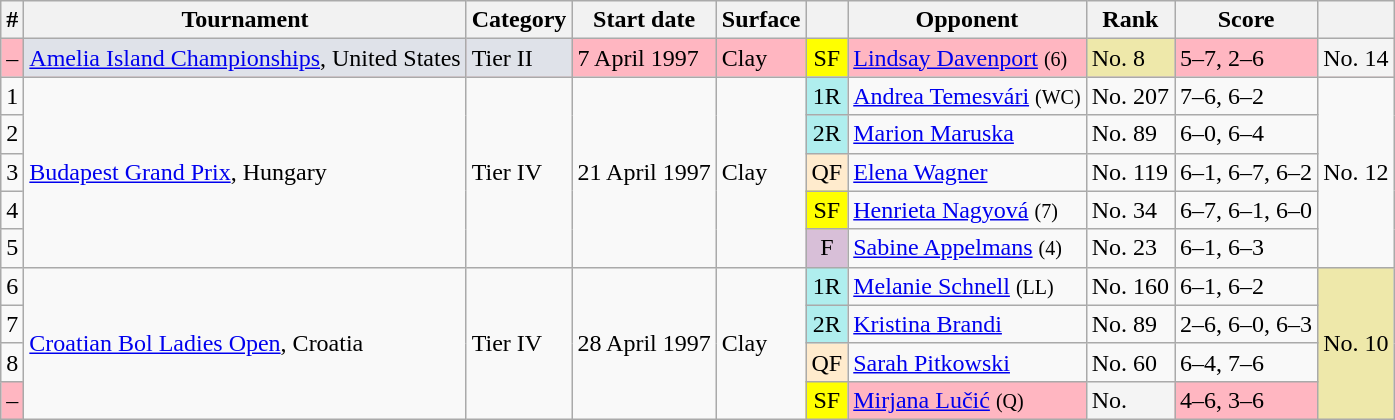<table class="wikitable sortable">
<tr>
<th scope="col">#</th>
<th scope="col">Tournament</th>
<th scope="col">Category</th>
<th scope="col">Start date</th>
<th scope="col">Surface</th>
<th scope="col"></th>
<th scope="col">Opponent</th>
<th scope="col">Rank</th>
<th class="unsortable" scope="col">Score</th>
<th></th>
</tr>
<tr bgcolor="lightpink">
<td align="center">–</td>
<td bgcolor="#dfe2e9"><a href='#'>Amelia Island Championships</a>, United States</td>
<td bgcolor="#dfe2e9">Tier II</td>
<td>7 April 1997</td>
<td>Clay</td>
<td bgcolor=yellow align="center">SF</td>
<td> <a href='#'>Lindsay Davenport</a> <small>(6)</small></td>
<td align="left" bgcolor=eee8aa>No. 8</td>
<td>5–7, 2–6</td>
<td bgcolor=#F4F4F4>No. 14</td>
</tr>
<tr>
<td align="center">1</td>
<td rowspan=5><a href='#'>Budapest Grand Prix</a>, Hungary</td>
<td rowspan=5>Tier IV</td>
<td rowspan=5>21 April 1997</td>
<td rowspan=5>Clay</td>
<td bgcolor=afeeee align="center">1R</td>
<td> <a href='#'>Andrea Temesvári</a> <small>(WC)</small></td>
<td>No. 207</td>
<td>7–6, 6–2</td>
<td rowspan=5>No. 12</td>
</tr>
<tr>
<td align="center">2</td>
<td bgcolor=afeeee align="center">2R</td>
<td> <a href='#'>Marion Maruska</a></td>
<td>No. 89</td>
<td>6–0, 6–4</td>
</tr>
<tr>
<td align="center">3</td>
<td bgcolor=ffebcd align="center">QF</td>
<td> <a href='#'>Elena Wagner</a></td>
<td>No. 119</td>
<td>6–1, 6–7, 6–2</td>
</tr>
<tr>
<td align="center">4</td>
<td bgcolor=yellow align="center">SF</td>
<td> <a href='#'>Henrieta Nagyová</a> <small>(7)</small></td>
<td>No. 34</td>
<td>6–7, 6–1, 6–0</td>
</tr>
<tr>
<td align="center">5</td>
<td bgcolor=thistle align="center">F</td>
<td> <a href='#'>Sabine Appelmans</a> <small>(4)</small></td>
<td>No. 23</td>
<td>6–1, 6–3</td>
</tr>
<tr>
<td align="center">6</td>
<td rowspan=4><a href='#'>Croatian Bol Ladies Open</a>, Croatia</td>
<td rowspan=4>Tier IV</td>
<td rowspan=4>28 April 1997</td>
<td rowspan=4>Clay</td>
<td bgcolor=afeeee align="center">1R</td>
<td> <a href='#'>Melanie Schnell</a> <small>(LL)</small></td>
<td>No. 160</td>
<td>6–1, 6–2</td>
<td rowspan=4 bgcolor=eee8aa>No. 10</td>
</tr>
<tr>
<td align="center">7</td>
<td bgcolor=afeeee align="center">2R</td>
<td> <a href='#'>Kristina Brandi</a></td>
<td>No. 89</td>
<td>2–6, 6–0, 6–3</td>
</tr>
<tr>
<td align="center">8</td>
<td bgcolor=ffebcd align="center">QF</td>
<td> <a href='#'>Sarah Pitkowski</a></td>
<td>No. 60</td>
<td>6–4, 7–6</td>
</tr>
<tr>
<td bgcolor="lightpink" align=center>–</td>
<td bgcolor=yellow align="center">SF</td>
<td bgcolor="lightpink"> <a href='#'>Mirjana Lučić</a> <small>(Q)</small></td>
<td align="left" bgcolor=#F4F4F4>No. </td>
<td bgcolor="lightpink">4–6, 3–6</td>
</tr>
</table>
